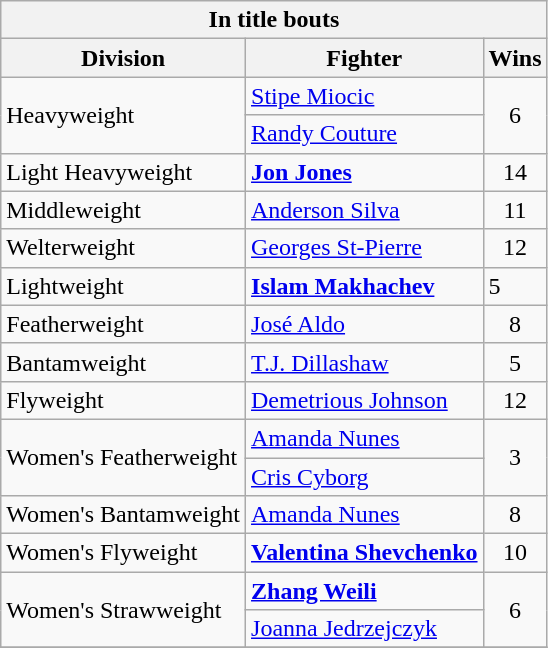<table id="Wins_most_bouts_div_title" class=wikitable>
<tr>
<th colspan=3>In title bouts</th>
</tr>
<tr>
<th>Division</th>
<th>Fighter</th>
<th>Wins</th>
</tr>
<tr>
<td rowspan=2>Heavyweight</td>
<td> <a href='#'>Stipe Miocic</a></td>
<td rowspan=2 align=center>6</td>
</tr>
<tr>
<td> <a href='#'>Randy Couture</a></td>
</tr>
<tr>
<td>Light Heavyweight</td>
<td><strong> <a href='#'>Jon Jones</a></strong></td>
<td align=center>14</td>
</tr>
<tr>
<td>Middleweight</td>
<td> <a href='#'>Anderson Silva</a></td>
<td align=center>11</td>
</tr>
<tr>
<td>Welterweight</td>
<td> <a href='#'>Georges St-Pierre</a></td>
<td align=center>12</td>
</tr>
<tr>
<td>Lightweight</td>
<td><strong> <a href='#'>Islam Makhachev</a></strong></td>
<td>5</td>
</tr>
<tr>
<td>Featherweight</td>
<td> <a href='#'>José Aldo</a></td>
<td align=center>8</td>
</tr>
<tr>
<td>Bantamweight</td>
<td> <a href='#'>T.J. Dillashaw</a></td>
<td align=center>5</td>
</tr>
<tr>
<td>Flyweight</td>
<td> <a href='#'>Demetrious Johnson</a></td>
<td align=center>12</td>
</tr>
<tr>
<td rowspan=2>Women's Featherweight</td>
<td> <a href='#'>Amanda Nunes</a></td>
<td rowspan=2 align=center>3</td>
</tr>
<tr>
<td> <a href='#'>Cris Cyborg</a></td>
</tr>
<tr>
<td>Women's Bantamweight</td>
<td> <a href='#'>Amanda Nunes</a></td>
<td align=center>8</td>
</tr>
<tr>
<td>Women's Flyweight</td>
<td><strong> <a href='#'>Valentina Shevchenko</a></strong></td>
<td align=center>10</td>
</tr>
<tr>
<td rowspan=2>Women's Strawweight</td>
<td><strong> <a href='#'>Zhang Weili</a></strong></td>
<td rowspan=2 align=center>6</td>
</tr>
<tr>
<td> <a href='#'>Joanna Jedrzejczyk</a></td>
</tr>
<tr>
</tr>
</table>
